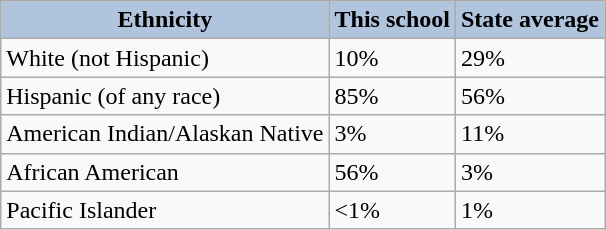<table class="wikitable"  ;>
<tr style="text-align:center;">
<th style="background:#B0C4DE;">Ethnicity</th>
<th style="background:#B0C4DE;">This school</th>
<th style="background:#B0C4DE;">State average</th>
</tr>
<tr>
<td>White (not Hispanic)</td>
<td>10%</td>
<td>29%</td>
</tr>
<tr>
<td>Hispanic (of any race)</td>
<td>85%</td>
<td>56%</td>
</tr>
<tr>
<td>American Indian/Alaskan Native</td>
<td>3%</td>
<td>11%</td>
</tr>
<tr>
<td>African American</td>
<td>56%</td>
<td>3%</td>
</tr>
<tr>
<td>Pacific Islander</td>
<td><1%</td>
<td>1%</td>
</tr>
</table>
